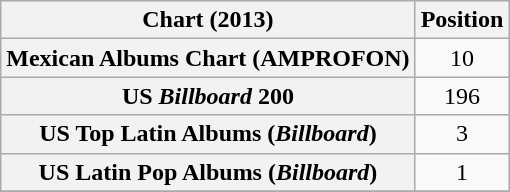<table class="wikitable sortable plainrowheaders" style="text-align:center;">
<tr>
<th scope="col">Chart (2013)</th>
<th scope="col">Position</th>
</tr>
<tr>
<th scope="row">Mexican Albums Chart (AMPROFON)</th>
<td>10</td>
</tr>
<tr>
<th scope="row">US <em>Billboard</em> 200</th>
<td>196</td>
</tr>
<tr>
<th scope="row">US Top Latin Albums (<em>Billboard</em>)</th>
<td>3</td>
</tr>
<tr>
<th scope="row">US Latin Pop Albums (<em>Billboard</em>)</th>
<td>1</td>
</tr>
<tr>
</tr>
</table>
